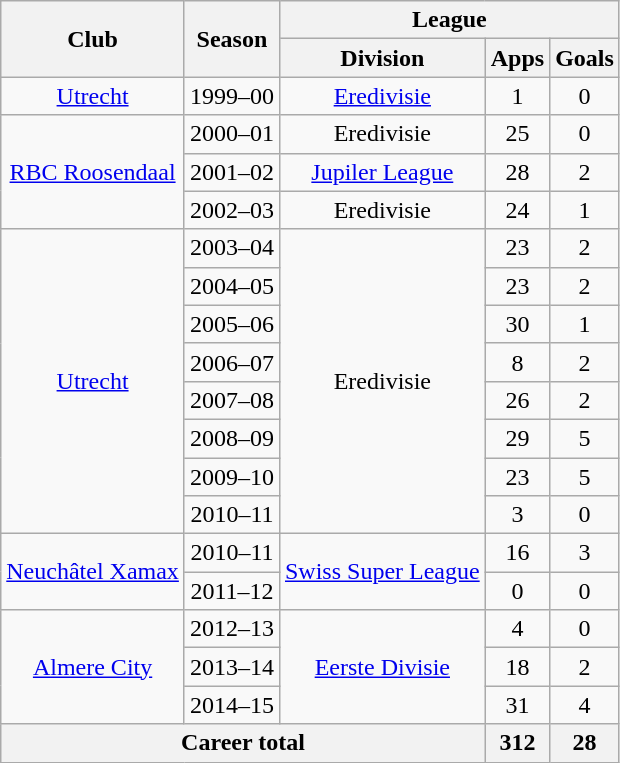<table class="wikitable" style="text-align: center">
<tr>
<th rowspan="2">Club</th>
<th rowspan="2">Season</th>
<th colspan="3">League</th>
</tr>
<tr>
<th>Division</th>
<th>Apps</th>
<th>Goals</th>
</tr>
<tr>
<td><a href='#'>Utrecht</a></td>
<td>1999–00</td>
<td><a href='#'>Eredivisie</a></td>
<td>1</td>
<td>0</td>
</tr>
<tr>
<td rowspan="3"><a href='#'>RBC Roosendaal</a></td>
<td>2000–01</td>
<td>Eredivisie</td>
<td>25</td>
<td>0</td>
</tr>
<tr>
<td>2001–02</td>
<td><a href='#'>Jupiler League</a></td>
<td>28</td>
<td>2</td>
</tr>
<tr>
<td>2002–03</td>
<td>Eredivisie</td>
<td>24</td>
<td>1</td>
</tr>
<tr>
<td rowspan="8"><a href='#'>Utrecht</a></td>
<td>2003–04</td>
<td rowspan="8">Eredivisie</td>
<td>23</td>
<td>2</td>
</tr>
<tr>
<td>2004–05</td>
<td>23</td>
<td>2</td>
</tr>
<tr>
<td>2005–06</td>
<td>30</td>
<td>1</td>
</tr>
<tr>
<td>2006–07</td>
<td>8</td>
<td>2</td>
</tr>
<tr>
<td>2007–08</td>
<td>26</td>
<td>2</td>
</tr>
<tr>
<td>2008–09</td>
<td>29</td>
<td>5</td>
</tr>
<tr>
<td>2009–10</td>
<td>23</td>
<td>5</td>
</tr>
<tr>
<td>2010–11</td>
<td>3</td>
<td>0</td>
</tr>
<tr>
<td rowspan="2"><a href='#'>Neuchâtel Xamax</a></td>
<td>2010–11</td>
<td rowspan="2"><a href='#'>Swiss Super League</a></td>
<td>16</td>
<td>3</td>
</tr>
<tr>
<td>2011–12</td>
<td>0</td>
<td>0</td>
</tr>
<tr>
<td rowspan="3"><a href='#'>Almere City</a></td>
<td>2012–13</td>
<td rowspan="3"><a href='#'>Eerste Divisie</a></td>
<td>4</td>
<td>0</td>
</tr>
<tr>
<td>2013–14</td>
<td>18</td>
<td>2</td>
</tr>
<tr>
<td>2014–15</td>
<td>31</td>
<td>4</td>
</tr>
<tr>
<th colspan="3">Career total</th>
<th>312</th>
<th>28</th>
</tr>
</table>
